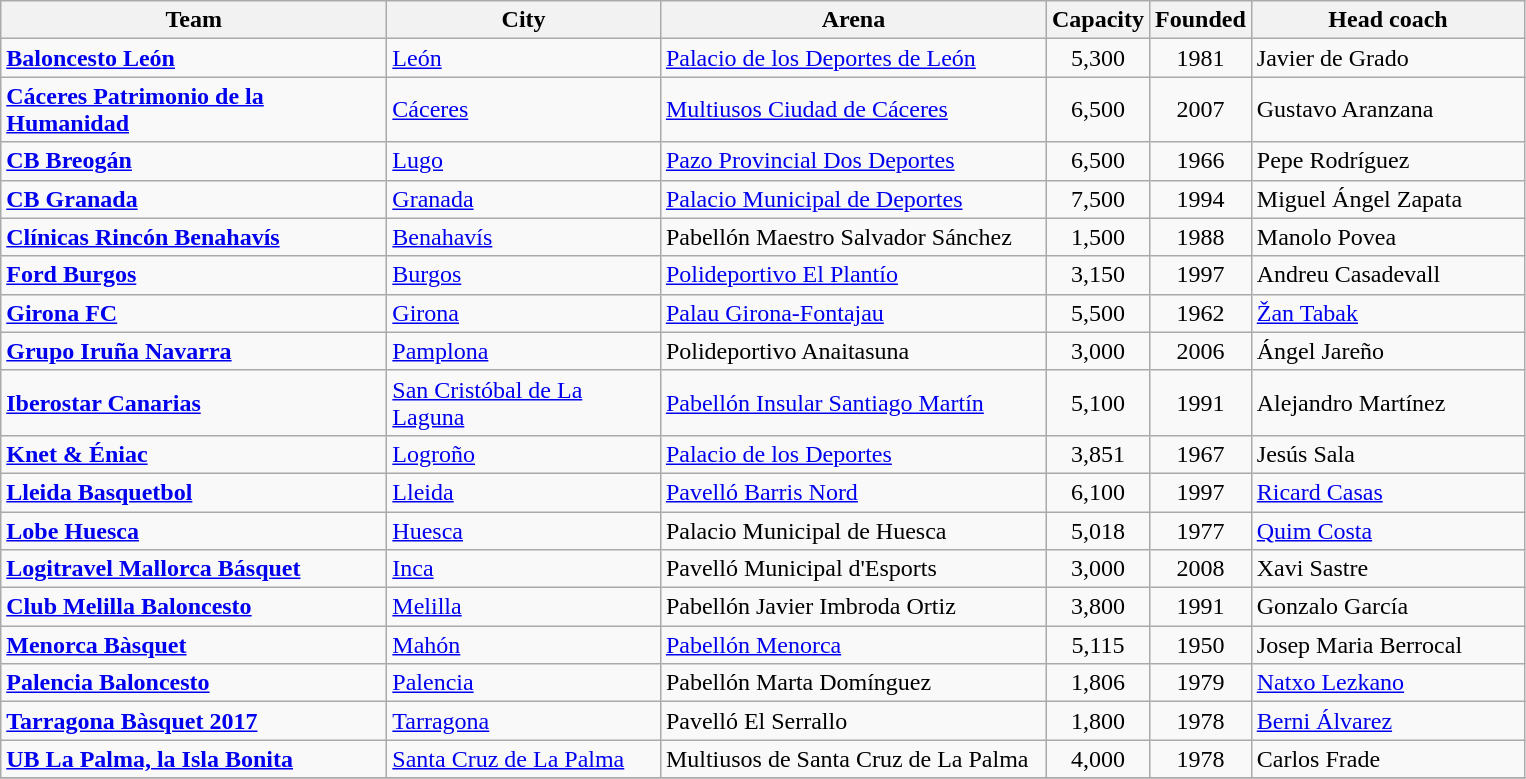<table class="wikitable sortable">
<tr>
<th width=250>Team</th>
<th width=175>City</th>
<th width=250>Arena</th>
<th width=60>Capacity</th>
<th width=50>Founded</th>
<th width=175>Head coach</th>
</tr>
<tr>
<td><strong><a href='#'>Baloncesto León</a></strong></td>
<td><a href='#'>León</a></td>
<td><a href='#'>Palacio de los Deportes de León</a></td>
<td style="text-align:center;">5,300</td>
<td align=center>1981</td>
<td> Javier de Grado</td>
</tr>
<tr>
<td><strong><a href='#'>Cáceres Patrimonio de la Humanidad</a></strong></td>
<td><a href='#'>Cáceres</a></td>
<td><a href='#'>Multiusos Ciudad de Cáceres</a></td>
<td style="text-align:center;">6,500</td>
<td align=center>2007</td>
<td> Gustavo Aranzana</td>
</tr>
<tr>
<td><strong><a href='#'>CB Breogán</a></strong></td>
<td><a href='#'>Lugo</a></td>
<td><a href='#'>Pazo Provincial Dos Deportes</a></td>
<td style="text-align:center;">6,500</td>
<td align=center>1966</td>
<td> Pepe Rodríguez</td>
</tr>
<tr>
<td><strong><a href='#'>CB Granada</a></strong></td>
<td><a href='#'>Granada</a></td>
<td><a href='#'>Palacio Municipal de Deportes</a></td>
<td style="text-align:center;">7,500</td>
<td align=center>1994</td>
<td> Miguel Ángel Zapata</td>
</tr>
<tr>
<td><strong><a href='#'>Clínicas Rincón Benahavís</a></strong></td>
<td><a href='#'>Benahavís</a></td>
<td>Pabellón Maestro Salvador Sánchez</td>
<td style="text-align:center;">1,500</td>
<td align=center>1988</td>
<td> Manolo Povea</td>
</tr>
<tr>
<td><strong><a href='#'>Ford Burgos</a></strong></td>
<td><a href='#'>Burgos</a></td>
<td><a href='#'>Polideportivo El Plantío</a></td>
<td style="text-align:center;">3,150</td>
<td align=center>1997</td>
<td> Andreu Casadevall</td>
</tr>
<tr>
<td><strong><a href='#'>Girona FC</a></strong></td>
<td><a href='#'>Girona</a></td>
<td><a href='#'>Palau Girona-Fontajau</a></td>
<td style="text-align:center;">5,500</td>
<td align=center>1962</td>
<td> <a href='#'>Žan Tabak</a></td>
</tr>
<tr>
<td><strong><a href='#'>Grupo Iruña Navarra</a></strong></td>
<td><a href='#'>Pamplona</a></td>
<td>Polideportivo Anaitasuna</td>
<td style="text-align:center;">3,000</td>
<td align=center>2006</td>
<td> Ángel Jareño</td>
</tr>
<tr>
<td><strong><a href='#'>Iberostar Canarias</a></strong></td>
<td><a href='#'>San Cristóbal de La Laguna</a></td>
<td><a href='#'>Pabellón Insular Santiago Martín</a></td>
<td style="text-align:center;">5,100</td>
<td align=center>1991</td>
<td> Alejandro Martínez</td>
</tr>
<tr>
<td><strong><a href='#'>Knet & Éniac</a></strong></td>
<td><a href='#'>Logroño</a></td>
<td><a href='#'>Palacio de los Deportes</a></td>
<td style="text-align:center;">3,851</td>
<td align=center>1967</td>
<td> Jesús Sala</td>
</tr>
<tr>
<td><strong><a href='#'>Lleida Basquetbol</a></strong></td>
<td><a href='#'>Lleida</a></td>
<td><a href='#'>Pavelló Barris Nord</a></td>
<td style="text-align:center;">6,100</td>
<td align=center>1997</td>
<td> <a href='#'>Ricard Casas</a></td>
</tr>
<tr>
<td><strong><a href='#'>Lobe Huesca</a></strong></td>
<td><a href='#'>Huesca</a></td>
<td>Palacio Municipal de Huesca</td>
<td style="text-align:center;">5,018</td>
<td align=center>1977</td>
<td> <a href='#'>Quim Costa</a></td>
</tr>
<tr>
<td><strong><a href='#'>Logitravel Mallorca Básquet</a></strong></td>
<td><a href='#'>Inca</a></td>
<td>Pavelló Municipal d'Esports</td>
<td style="text-align:center;">3,000</td>
<td align=center>2008</td>
<td> Xavi Sastre</td>
</tr>
<tr>
<td><strong><a href='#'>Club Melilla Baloncesto</a></strong></td>
<td><a href='#'>Melilla</a></td>
<td>Pabellón Javier Imbroda Ortiz</td>
<td style="text-align:center;">3,800</td>
<td align=center>1991</td>
<td> Gonzalo García</td>
</tr>
<tr>
<td><strong><a href='#'>Menorca Bàsquet</a></strong></td>
<td><a href='#'>Mahón</a></td>
<td><a href='#'>Pabellón Menorca</a></td>
<td style="text-align:center;">5,115</td>
<td align=center>1950</td>
<td> Josep Maria Berrocal</td>
</tr>
<tr>
<td><strong><a href='#'>Palencia Baloncesto</a></strong></td>
<td><a href='#'>Palencia</a></td>
<td>Pabellón Marta Domínguez</td>
<td style="text-align:center;">1,806</td>
<td align=center>1979</td>
<td> <a href='#'>Natxo Lezkano</a></td>
</tr>
<tr>
<td><strong><a href='#'>Tarragona Bàsquet 2017</a></strong></td>
<td><a href='#'>Tarragona</a></td>
<td>Pavelló El Serrallo</td>
<td style="text-align:center;">1,800</td>
<td align=center>1978</td>
<td> <a href='#'>Berni Álvarez</a></td>
</tr>
<tr>
<td><strong><a href='#'>UB La Palma, la Isla Bonita</a></strong></td>
<td><a href='#'>Santa Cruz de La Palma</a></td>
<td>Multiusos de Santa Cruz de La Palma</td>
<td style="text-align:center;">4,000</td>
<td align=center>1978</td>
<td> Carlos Frade</td>
</tr>
<tr>
</tr>
</table>
